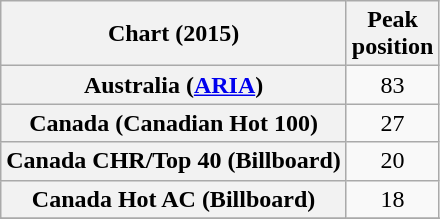<table class="wikitable sortable plainrowheaders" style="text-align:center">
<tr>
<th scope="col">Chart (2015)</th>
<th scope="col">Peak<br>position</th>
</tr>
<tr>
<th scope="row">Australia (<a href='#'>ARIA</a>)</th>
<td>83</td>
</tr>
<tr>
<th scope="row">Canada (Canadian Hot 100)</th>
<td>27</td>
</tr>
<tr>
<th scope="row">Canada CHR/Top 40 (Billboard)</th>
<td>20</td>
</tr>
<tr>
<th scope="row">Canada Hot AC (Billboard)</th>
<td>18</td>
</tr>
<tr>
</tr>
<tr>
</tr>
<tr>
</tr>
<tr>
</tr>
<tr>
</tr>
<tr>
</tr>
<tr>
</tr>
</table>
